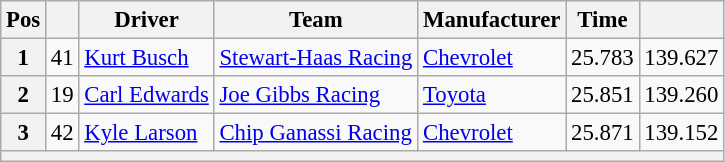<table class="wikitable" style="font-size:95%">
<tr>
<th>Pos</th>
<th></th>
<th>Driver</th>
<th>Team</th>
<th>Manufacturer</th>
<th>Time</th>
<th></th>
</tr>
<tr>
<th>1</th>
<td>41</td>
<td><a href='#'>Kurt Busch</a></td>
<td><a href='#'>Stewart-Haas Racing</a></td>
<td><a href='#'>Chevrolet</a></td>
<td>25.783</td>
<td>139.627</td>
</tr>
<tr>
<th>2</th>
<td>19</td>
<td><a href='#'>Carl Edwards</a></td>
<td><a href='#'>Joe Gibbs Racing</a></td>
<td><a href='#'>Toyota</a></td>
<td>25.851</td>
<td>139.260</td>
</tr>
<tr>
<th>3</th>
<td>42</td>
<td><a href='#'>Kyle Larson</a></td>
<td><a href='#'>Chip Ganassi Racing</a></td>
<td><a href='#'>Chevrolet</a></td>
<td>25.871</td>
<td>139.152</td>
</tr>
<tr>
<th colspan="7"></th>
</tr>
</table>
